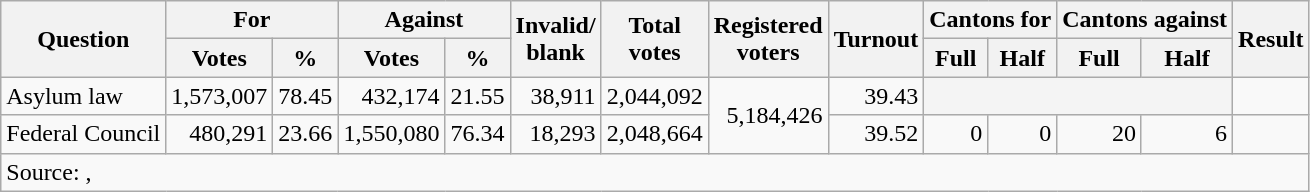<table class=wikitable style=text-align:right>
<tr>
<th rowspan=2>Question</th>
<th colspan=2>For</th>
<th colspan=2>Against</th>
<th rowspan=2>Invalid/<br>blank</th>
<th rowspan=2>Total<br>votes</th>
<th rowspan=2>Registered<br>voters</th>
<th rowspan=2>Turnout</th>
<th colspan=2>Cantons for</th>
<th colspan=2>Cantons against</th>
<th rowspan=2>Result</th>
</tr>
<tr>
<th>Votes</th>
<th>%</th>
<th>Votes</th>
<th>%</th>
<th>Full</th>
<th>Half</th>
<th>Full</th>
<th>Half</th>
</tr>
<tr>
<td align=left>Asylum law</td>
<td>1,573,007</td>
<td>78.45</td>
<td>432,174</td>
<td>21.55</td>
<td>38,911</td>
<td>2,044,092</td>
<td rowspan=2>5,184,426</td>
<td>39.43</td>
<td colspan="4" style="background-color:#F4F4F4;"></td>
<td></td>
</tr>
<tr>
<td align=left>Federal Council</td>
<td>480,291</td>
<td>23.66</td>
<td>1,550,080</td>
<td>76.34</td>
<td>18,293</td>
<td>2,048,664</td>
<td>39.52</td>
<td>0</td>
<td>0</td>
<td>20</td>
<td>6</td>
<td></td>
</tr>
<tr>
<td colspan=14 align=left>Source: , </td>
</tr>
</table>
